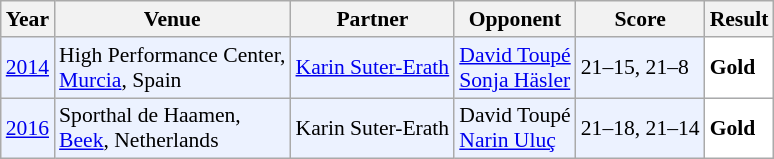<table class="sortable wikitable" style="font-size: 90%;">
<tr>
<th>Year</th>
<th>Venue</th>
<th>Partner</th>
<th>Opponent</th>
<th>Score</th>
<th>Result</th>
</tr>
<tr style="background:#ECF2FF">
<td align="center"><a href='#'>2014</a></td>
<td align="left">High Performance Center,<br><a href='#'>Murcia</a>, Spain</td>
<td> <a href='#'>Karin Suter-Erath</a></td>
<td align="left"> <a href='#'>David Toupé</a><br> <a href='#'>Sonja Häsler</a></td>
<td align="left">21–15, 21–8</td>
<td style="text-align:left; background:white"> <strong>Gold</strong></td>
</tr>
<tr style="background:#ECF2FF">
<td align="center"><a href='#'>2016</a></td>
<td align="left">Sporthal de Haamen,<br><a href='#'>Beek</a>, Netherlands</td>
<td> Karin Suter-Erath</td>
<td align="left"> David Toupé<br> <a href='#'>Narin Uluç</a></td>
<td align="left">21–18, 21–14</td>
<td style="text-align:left; background:white"> <strong>Gold</strong></td>
</tr>
</table>
